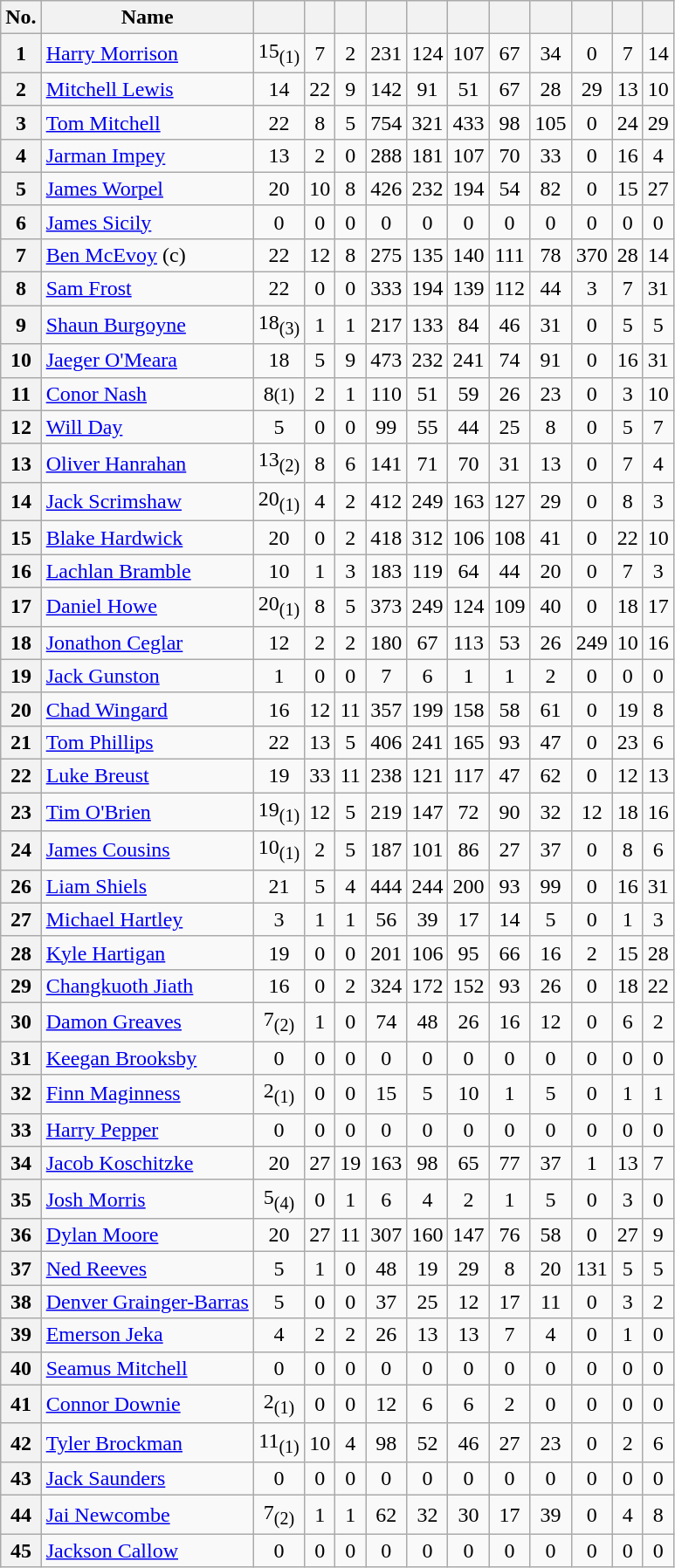<table class="wikitable sortable" style="text-align:center">
<tr>
<th>No.</th>
<th>Name</th>
<th></th>
<th></th>
<th></th>
<th></th>
<th></th>
<th></th>
<th></th>
<th></th>
<th></th>
<th></th>
<th></th>
</tr>
<tr>
<th align="left">1</th>
<td align="left"><a href='#'>Harry Morrison</a></td>
<td>15<sub>(1)</sub></td>
<td>7</td>
<td>2</td>
<td>231</td>
<td>124</td>
<td>107</td>
<td>67</td>
<td>34</td>
<td>0</td>
<td>7</td>
<td>14</td>
</tr>
<tr>
<th align="left">2</th>
<td align="left"><a href='#'>Mitchell Lewis</a></td>
<td>14</td>
<td>22</td>
<td>9</td>
<td>142</td>
<td>91</td>
<td>51</td>
<td>67</td>
<td>28</td>
<td>29</td>
<td>13</td>
<td>10</td>
</tr>
<tr>
<th align="left">3</th>
<td align="left"><a href='#'>Tom Mitchell</a></td>
<td>22</td>
<td>8</td>
<td>5</td>
<td>754</td>
<td>321</td>
<td>433</td>
<td>98</td>
<td>105</td>
<td>0</td>
<td>24</td>
<td>29</td>
</tr>
<tr>
<th align="left">4</th>
<td align="left"><a href='#'>Jarman Impey</a></td>
<td>13</td>
<td>2</td>
<td>0</td>
<td>288</td>
<td>181</td>
<td>107</td>
<td>70</td>
<td>33</td>
<td>0</td>
<td>16</td>
<td>4</td>
</tr>
<tr>
<th align="left">5</th>
<td align="left"><a href='#'>James Worpel</a></td>
<td>20</td>
<td>10</td>
<td>8</td>
<td>426</td>
<td>232</td>
<td>194</td>
<td>54</td>
<td>82</td>
<td>0</td>
<td>15</td>
<td>27</td>
</tr>
<tr>
<th align="left">6</th>
<td align="left"><a href='#'>James Sicily</a></td>
<td>0</td>
<td>0</td>
<td>0</td>
<td>0</td>
<td>0</td>
<td>0</td>
<td>0</td>
<td>0</td>
<td>0</td>
<td>0</td>
<td>0</td>
</tr>
<tr>
<th align="left">7</th>
<td align="left"><a href='#'>Ben McEvoy</a> (c)</td>
<td>22</td>
<td>12</td>
<td>8</td>
<td>275</td>
<td>135</td>
<td>140</td>
<td>111</td>
<td>78</td>
<td>370</td>
<td>28</td>
<td>14</td>
</tr>
<tr>
<th align="left">8</th>
<td align="left"><a href='#'>Sam Frost</a></td>
<td>22</td>
<td>0</td>
<td>0</td>
<td>333</td>
<td>194</td>
<td>139</td>
<td>112</td>
<td>44</td>
<td>3</td>
<td>7</td>
<td>31</td>
</tr>
<tr>
<th align="left">9</th>
<td align="left"><a href='#'>Shaun Burgoyne</a></td>
<td>18<sub>(3)</sub></td>
<td>1</td>
<td>1</td>
<td>217</td>
<td>133</td>
<td>84</td>
<td>46</td>
<td>31</td>
<td>0</td>
<td>5</td>
<td>5</td>
</tr>
<tr>
<th align="left">10</th>
<td align="left"><a href='#'>Jaeger O'Meara</a></td>
<td>18</td>
<td>5</td>
<td>9</td>
<td>473</td>
<td>232</td>
<td>241</td>
<td>74</td>
<td>91</td>
<td>0</td>
<td>16</td>
<td>31</td>
</tr>
<tr>
<th align="left">11</th>
<td align="left"><a href='#'>Conor Nash</a></td>
<td>8<small>(1)</small></td>
<td>2</td>
<td>1</td>
<td>110</td>
<td>51</td>
<td>59</td>
<td>26</td>
<td>23</td>
<td>0</td>
<td>3</td>
<td>10</td>
</tr>
<tr>
<th align="left">12</th>
<td align="left"><a href='#'>Will Day</a></td>
<td>5</td>
<td>0</td>
<td>0</td>
<td>99</td>
<td>55</td>
<td>44</td>
<td>25</td>
<td>8</td>
<td>0</td>
<td>5</td>
<td>7</td>
</tr>
<tr>
<th align="left">13</th>
<td align="left"><a href='#'>Oliver Hanrahan</a></td>
<td>13<sub>(2)</sub></td>
<td>8</td>
<td>6</td>
<td>141</td>
<td>71</td>
<td>70</td>
<td>31</td>
<td>13</td>
<td>0</td>
<td>7</td>
<td>4</td>
</tr>
<tr>
<th align="left">14</th>
<td align="left"><a href='#'>Jack Scrimshaw</a></td>
<td>20<sub>(1)</sub></td>
<td>4</td>
<td>2</td>
<td>412</td>
<td>249</td>
<td>163</td>
<td>127</td>
<td>29</td>
<td>0</td>
<td>8</td>
<td>3</td>
</tr>
<tr>
<th align="left">15</th>
<td align="left"><a href='#'>Blake Hardwick</a></td>
<td>20</td>
<td>0</td>
<td>2</td>
<td>418</td>
<td>312</td>
<td>106</td>
<td>108</td>
<td>41</td>
<td>0</td>
<td>22</td>
<td>10</td>
</tr>
<tr>
<th align="left">16</th>
<td align="left"><a href='#'>Lachlan Bramble</a></td>
<td>10</td>
<td>1</td>
<td>3</td>
<td>183</td>
<td>119</td>
<td>64</td>
<td>44</td>
<td>20</td>
<td>0</td>
<td>7</td>
<td>3</td>
</tr>
<tr>
<th align="left">17</th>
<td align="left"><a href='#'>Daniel Howe</a></td>
<td>20<sub>(1)</sub></td>
<td>8</td>
<td>5</td>
<td>373</td>
<td>249</td>
<td>124</td>
<td>109</td>
<td>40</td>
<td>0</td>
<td>18</td>
<td>17</td>
</tr>
<tr>
<th align="left">18</th>
<td align="left"><a href='#'>Jonathon Ceglar</a></td>
<td>12</td>
<td>2</td>
<td>2</td>
<td>180</td>
<td>67</td>
<td>113</td>
<td>53</td>
<td>26</td>
<td>249</td>
<td>10</td>
<td>16</td>
</tr>
<tr>
<th align="left">19</th>
<td align="left"><a href='#'>Jack Gunston</a></td>
<td>1</td>
<td>0</td>
<td>0</td>
<td>7</td>
<td>6</td>
<td>1</td>
<td>1</td>
<td>2</td>
<td>0</td>
<td>0</td>
<td>0</td>
</tr>
<tr>
<th align="left">20</th>
<td align="left"><a href='#'>Chad Wingard</a></td>
<td>16</td>
<td>12</td>
<td>11</td>
<td>357</td>
<td>199</td>
<td>158</td>
<td>58</td>
<td>61</td>
<td>0</td>
<td>19</td>
<td>8</td>
</tr>
<tr>
<th align="left">21</th>
<td align="left"><a href='#'>Tom Phillips</a></td>
<td>22</td>
<td>13</td>
<td>5</td>
<td>406</td>
<td>241</td>
<td>165</td>
<td>93</td>
<td>47</td>
<td>0</td>
<td>23</td>
<td>6</td>
</tr>
<tr>
<th align="left">22</th>
<td align="left"><a href='#'>Luke Breust</a></td>
<td>19</td>
<td>33</td>
<td>11</td>
<td>238</td>
<td>121</td>
<td>117</td>
<td>47</td>
<td>62</td>
<td>0</td>
<td>12</td>
<td>13</td>
</tr>
<tr>
<th align="left">23</th>
<td align="left"><a href='#'>Tim O'Brien</a></td>
<td>19<sub>(1)</sub></td>
<td>12</td>
<td>5</td>
<td>219</td>
<td>147</td>
<td>72</td>
<td>90</td>
<td>32</td>
<td>12</td>
<td>18</td>
<td>16</td>
</tr>
<tr>
<th align="left">24</th>
<td align="left"><a href='#'>James Cousins</a></td>
<td>10<sub>(1)</sub></td>
<td>2</td>
<td>5</td>
<td>187</td>
<td>101</td>
<td>86</td>
<td>27</td>
<td>37</td>
<td>0</td>
<td>8</td>
<td>6</td>
</tr>
<tr>
<th align="left">26</th>
<td align="left"><a href='#'>Liam Shiels</a></td>
<td>21</td>
<td>5</td>
<td>4</td>
<td>444</td>
<td>244</td>
<td>200</td>
<td>93</td>
<td>99</td>
<td>0</td>
<td>16</td>
<td>31</td>
</tr>
<tr>
<th align="left">27</th>
<td align="left"><a href='#'>Michael Hartley</a></td>
<td>3</td>
<td>1</td>
<td>1</td>
<td>56</td>
<td>39</td>
<td>17</td>
<td>14</td>
<td>5</td>
<td>0</td>
<td>1</td>
<td>3</td>
</tr>
<tr>
<th align="left">28</th>
<td align="left"><a href='#'>Kyle Hartigan</a></td>
<td>19</td>
<td>0</td>
<td>0</td>
<td>201</td>
<td>106</td>
<td>95</td>
<td>66</td>
<td>16</td>
<td>2</td>
<td>15</td>
<td>28</td>
</tr>
<tr>
<th align="left">29</th>
<td align="left"><a href='#'>Changkuoth Jiath</a></td>
<td>16</td>
<td>0</td>
<td>2</td>
<td>324</td>
<td>172</td>
<td>152</td>
<td>93</td>
<td>26</td>
<td>0</td>
<td>18</td>
<td>22</td>
</tr>
<tr>
<th align="left">30</th>
<td align="left"><a href='#'>Damon Greaves</a></td>
<td>7<sub>(2)</sub></td>
<td>1</td>
<td>0</td>
<td>74</td>
<td>48</td>
<td>26</td>
<td>16</td>
<td>12</td>
<td>0</td>
<td>6</td>
<td>2</td>
</tr>
<tr>
<th align="left">31</th>
<td align="left"><a href='#'>Keegan Brooksby</a></td>
<td>0</td>
<td>0</td>
<td>0</td>
<td>0</td>
<td>0</td>
<td>0</td>
<td>0</td>
<td>0</td>
<td>0</td>
<td>0</td>
<td>0</td>
</tr>
<tr>
<th align="left">32</th>
<td align="left"><a href='#'>Finn Maginness</a></td>
<td>2<sub>(1)</sub></td>
<td>0</td>
<td>0</td>
<td>15</td>
<td>5</td>
<td>10</td>
<td>1</td>
<td>5</td>
<td>0</td>
<td>1</td>
<td>1</td>
</tr>
<tr>
<th align="left">33</th>
<td align="left"><a href='#'>Harry Pepper</a></td>
<td>0</td>
<td>0</td>
<td>0</td>
<td>0</td>
<td>0</td>
<td>0</td>
<td>0</td>
<td>0</td>
<td>0</td>
<td>0</td>
<td>0</td>
</tr>
<tr>
<th align="left">34</th>
<td align="left"><a href='#'>Jacob Koschitzke</a></td>
<td>20</td>
<td>27</td>
<td>19</td>
<td>163</td>
<td>98</td>
<td>65</td>
<td>77</td>
<td>37</td>
<td>1</td>
<td>13</td>
<td>7</td>
</tr>
<tr>
<th align="left">35</th>
<td align="left"><a href='#'>Josh Morris</a></td>
<td>5<sub>(4)</sub></td>
<td>0</td>
<td>1</td>
<td>6</td>
<td>4</td>
<td>2</td>
<td>1</td>
<td>5</td>
<td>0</td>
<td>3</td>
<td>0</td>
</tr>
<tr>
<th align="left">36</th>
<td align="left"><a href='#'>Dylan Moore</a></td>
<td>20</td>
<td>27</td>
<td>11</td>
<td>307</td>
<td>160</td>
<td>147</td>
<td>76</td>
<td>58</td>
<td>0</td>
<td>27</td>
<td>9</td>
</tr>
<tr>
<th align="left">37</th>
<td align="left"><a href='#'>Ned Reeves</a></td>
<td>5</td>
<td>1</td>
<td>0</td>
<td>48</td>
<td>19</td>
<td>29</td>
<td>8</td>
<td>20</td>
<td>131</td>
<td>5</td>
<td>5</td>
</tr>
<tr>
<th align="left">38</th>
<td align="left"><a href='#'>Denver Grainger-Barras</a></td>
<td>5</td>
<td>0</td>
<td>0</td>
<td>37</td>
<td>25</td>
<td>12</td>
<td>17</td>
<td>11</td>
<td>0</td>
<td>3</td>
<td>2</td>
</tr>
<tr>
<th align="left">39</th>
<td align="left"><a href='#'>Emerson Jeka</a></td>
<td>4</td>
<td>2</td>
<td>2</td>
<td>26</td>
<td>13</td>
<td>13</td>
<td>7</td>
<td>4</td>
<td>0</td>
<td>1</td>
<td>0</td>
</tr>
<tr>
<th align="left">40</th>
<td align="left"><a href='#'>Seamus Mitchell</a></td>
<td>0</td>
<td>0</td>
<td>0</td>
<td>0</td>
<td>0</td>
<td>0</td>
<td>0</td>
<td>0</td>
<td>0</td>
<td>0</td>
<td>0</td>
</tr>
<tr>
<th align="left">41</th>
<td align="left"><a href='#'>Connor Downie</a></td>
<td>2<sub>(1)</sub></td>
<td>0</td>
<td>0</td>
<td>12</td>
<td>6</td>
<td>6</td>
<td>2</td>
<td>0</td>
<td>0</td>
<td>0</td>
<td>0</td>
</tr>
<tr>
<th align="left">42</th>
<td align="left"><a href='#'>Tyler Brockman</a></td>
<td>11<sub>(1)</sub></td>
<td>10</td>
<td>4</td>
<td>98</td>
<td>52</td>
<td>46</td>
<td>27</td>
<td>23</td>
<td>0</td>
<td>2</td>
<td>6</td>
</tr>
<tr>
<th align="left">43</th>
<td align="left"><a href='#'>Jack Saunders</a></td>
<td>0</td>
<td>0</td>
<td>0</td>
<td>0</td>
<td>0</td>
<td>0</td>
<td>0</td>
<td>0</td>
<td>0</td>
<td>0</td>
<td>0</td>
</tr>
<tr>
<th align="left">44</th>
<td align="left"><a href='#'>Jai Newcombe</a></td>
<td>7<sub>(2)</sub></td>
<td>1</td>
<td>1</td>
<td>62</td>
<td>32</td>
<td>30</td>
<td>17</td>
<td>39</td>
<td>0</td>
<td>4</td>
<td>8</td>
</tr>
<tr>
<th align="left">45</th>
<td align="left"><a href='#'>Jackson Callow</a></td>
<td>0</td>
<td>0</td>
<td>0</td>
<td>0</td>
<td>0</td>
<td>0</td>
<td>0</td>
<td>0</td>
<td>0</td>
<td>0</td>
<td>0</td>
</tr>
</table>
